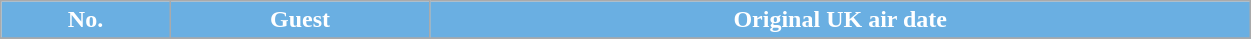<table class="wikitable plainrowheaders" width="66%">
<tr>
<th scope="col" style="background-color: #6aafe2; color: #FFFFFF">No.</th>
<th scope="col" style="background-color: #6aafe2; color: #FFFFFF">Guest</th>
<th scope="col" style="background-color: #6aafe2; color: #FFFFFF">Original UK air date</th>
</tr>
<tr>
</tr>
</table>
